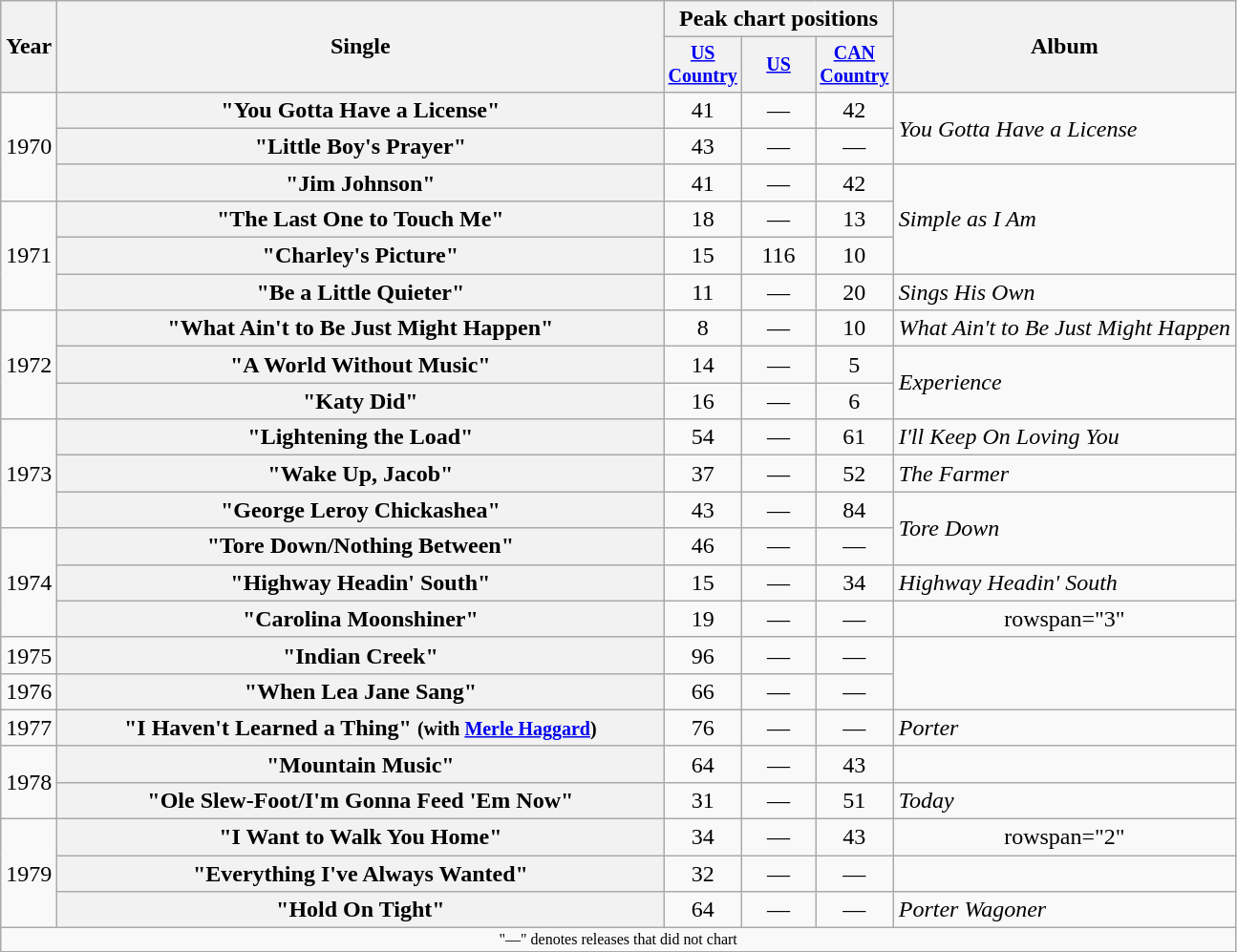<table class="wikitable plainrowheaders" style="text-align:center;">
<tr>
<th rowspan="2">Year</th>
<th rowspan="2" style="width:26em;">Single</th>
<th colspan="3">Peak chart positions</th>
<th rowspan="2">Album</th>
</tr>
<tr style="font-size:smaller;">
<th width="45"><a href='#'>US Country</a></th>
<th width="45"><a href='#'>US</a></th>
<th width="45"><a href='#'>CAN Country</a></th>
</tr>
<tr>
<td rowspan="3">1970</td>
<th scope="row">"You Gotta Have a License"</th>
<td>41</td>
<td>—</td>
<td>42</td>
<td align="left" rowspan="2"><em>You Gotta Have a License</em></td>
</tr>
<tr>
<th scope="row">"Little Boy's Prayer"</th>
<td>43</td>
<td>—</td>
<td>—</td>
</tr>
<tr>
<th scope="row">"Jim Johnson"</th>
<td>41</td>
<td>—</td>
<td>42</td>
<td align="left" rowspan="3"><em>Simple as I Am</em></td>
</tr>
<tr>
<td rowspan="3">1971</td>
<th scope="row">"The Last One to Touch Me"</th>
<td>18</td>
<td>—</td>
<td>13</td>
</tr>
<tr>
<th scope="row">"Charley's Picture"</th>
<td>15</td>
<td>116</td>
<td>10</td>
</tr>
<tr>
<th scope="row">"Be a Little Quieter"</th>
<td>11</td>
<td>—</td>
<td>20</td>
<td align="left"><em>Sings His Own</em></td>
</tr>
<tr>
<td rowspan="3">1972</td>
<th scope="row">"What Ain't to Be Just Might Happen"</th>
<td>8</td>
<td>—</td>
<td>10</td>
<td align="left"><em>What Ain't to Be Just Might Happen</em></td>
</tr>
<tr>
<th scope="row">"A World Without Music"</th>
<td>14</td>
<td>—</td>
<td>5</td>
<td align="left" rowspan="2"><em>Experience</em></td>
</tr>
<tr>
<th scope="row">"Katy Did"</th>
<td>16</td>
<td>—</td>
<td>6</td>
</tr>
<tr>
<td rowspan="3">1973</td>
<th scope="row">"Lightening the Load"</th>
<td>54</td>
<td>—</td>
<td>61</td>
<td align="left"><em>I'll Keep On Loving You</em></td>
</tr>
<tr>
<th scope="row">"Wake Up, Jacob"</th>
<td>37</td>
<td>—</td>
<td>52</td>
<td align="left"><em>The Farmer</em></td>
</tr>
<tr>
<th scope="row">"George Leroy Chickashea"</th>
<td>43</td>
<td>—</td>
<td>84</td>
<td align="left" rowspan="2"><em>Tore Down</em></td>
</tr>
<tr>
<td rowspan="3">1974</td>
<th scope="row">"Tore Down/Nothing Between"</th>
<td>46</td>
<td>—</td>
<td>—</td>
</tr>
<tr>
<th scope="row">"Highway Headin' South"</th>
<td>15</td>
<td>—</td>
<td>34</td>
<td align="left"><em>Highway Headin' South</em></td>
</tr>
<tr>
<th scope="row">"Carolina Moonshiner"</th>
<td>19</td>
<td>—</td>
<td>—</td>
<td>rowspan="3" </td>
</tr>
<tr>
<td>1975</td>
<th scope="row">"Indian Creek"</th>
<td>96</td>
<td>—</td>
<td>—</td>
</tr>
<tr>
<td>1976</td>
<th scope="row">"When Lea Jane Sang"</th>
<td>66</td>
<td>—</td>
<td>—</td>
</tr>
<tr>
<td>1977</td>
<th scope="row">"I Haven't Learned a Thing" <small>(with <a href='#'>Merle Haggard</a>)</small></th>
<td>76</td>
<td>—</td>
<td>—</td>
<td align="left"><em>Porter</em></td>
</tr>
<tr>
<td rowspan="2">1978</td>
<th scope="row">"Mountain Music"</th>
<td>64</td>
<td>—</td>
<td>43</td>
<td></td>
</tr>
<tr>
<th scope="row">"Ole Slew-Foot/I'm Gonna Feed 'Em Now"</th>
<td>31</td>
<td>—</td>
<td>51</td>
<td align="left"><em>Today</em></td>
</tr>
<tr>
<td rowspan="3">1979</td>
<th scope="row">"I Want to Walk You Home"</th>
<td>34</td>
<td>—</td>
<td>43</td>
<td>rowspan="2" </td>
</tr>
<tr>
<th scope="row">"Everything I've Always Wanted"</th>
<td>32</td>
<td>—</td>
<td>—</td>
</tr>
<tr>
<th scope="row">"Hold On Tight"</th>
<td>64</td>
<td>—</td>
<td>—</td>
<td align="left"><em>Porter Wagoner</em></td>
</tr>
<tr>
<td colspan="6" style="font-size: 8pt">"—" denotes releases that did not chart</td>
</tr>
<tr>
</tr>
</table>
